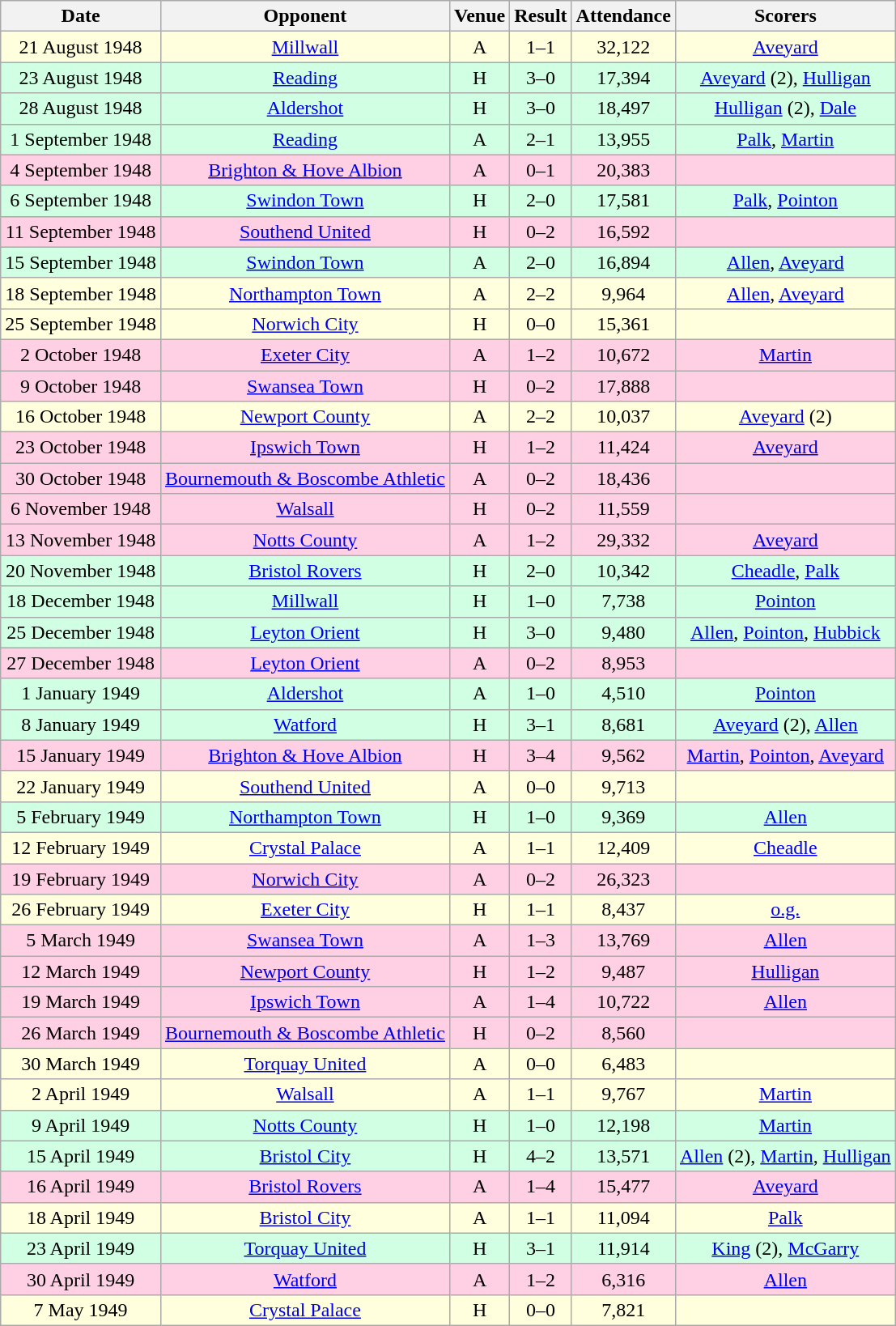<table class="wikitable sortable" style="font-size:100%; text-align:center">
<tr>
<th>Date</th>
<th>Opponent</th>
<th>Venue</th>
<th>Result</th>
<th>Attendance</th>
<th>Scorers</th>
</tr>
<tr style="background-color: #ffffdd;">
<td>21 August 1948</td>
<td><a href='#'>Millwall</a></td>
<td>A</td>
<td>1–1</td>
<td>32,122</td>
<td><a href='#'>Aveyard</a></td>
</tr>
<tr style="background-color: #d0ffe3;">
<td>23 August 1948</td>
<td><a href='#'>Reading</a></td>
<td>H</td>
<td>3–0</td>
<td>17,394</td>
<td><a href='#'>Aveyard</a> (2), <a href='#'>Hulligan</a></td>
</tr>
<tr style="background-color: #d0ffe3;">
<td>28 August 1948</td>
<td><a href='#'>Aldershot</a></td>
<td>H</td>
<td>3–0</td>
<td>18,497</td>
<td><a href='#'>Hulligan</a> (2), <a href='#'>Dale</a></td>
</tr>
<tr style="background-color: #d0ffe3;">
<td>1 September 1948</td>
<td><a href='#'>Reading</a></td>
<td>A</td>
<td>2–1</td>
<td>13,955</td>
<td><a href='#'>Palk</a>, <a href='#'>Martin</a></td>
</tr>
<tr style="background-color: #ffd0e3;">
<td>4 September 1948</td>
<td><a href='#'>Brighton & Hove Albion</a></td>
<td>A</td>
<td>0–1</td>
<td>20,383</td>
<td></td>
</tr>
<tr style="background-color: #d0ffe3;">
<td>6 September 1948</td>
<td><a href='#'>Swindon Town</a></td>
<td>H</td>
<td>2–0</td>
<td>17,581</td>
<td><a href='#'>Palk</a>, <a href='#'>Pointon</a></td>
</tr>
<tr style="background-color: #ffd0e3;">
<td>11 September 1948</td>
<td><a href='#'>Southend United</a></td>
<td>H</td>
<td>0–2</td>
<td>16,592</td>
<td></td>
</tr>
<tr style="background-color: #d0ffe3;">
<td>15 September 1948</td>
<td><a href='#'>Swindon Town</a></td>
<td>A</td>
<td>2–0</td>
<td>16,894</td>
<td><a href='#'>Allen</a>, <a href='#'>Aveyard</a></td>
</tr>
<tr style="background-color: #ffffdd;">
<td>18 September 1948</td>
<td><a href='#'>Northampton Town</a></td>
<td>A</td>
<td>2–2</td>
<td>9,964</td>
<td><a href='#'>Allen</a>, <a href='#'>Aveyard</a></td>
</tr>
<tr style="background-color: #ffffdd;">
<td>25 September 1948</td>
<td><a href='#'>Norwich City</a></td>
<td>H</td>
<td>0–0</td>
<td>15,361</td>
<td></td>
</tr>
<tr style="background-color: #ffd0e3;">
<td>2 October 1948</td>
<td><a href='#'>Exeter City</a></td>
<td>A</td>
<td>1–2</td>
<td>10,672</td>
<td><a href='#'>Martin</a></td>
</tr>
<tr style="background-color: #ffd0e3;">
<td>9 October 1948</td>
<td><a href='#'>Swansea Town</a></td>
<td>H</td>
<td>0–2</td>
<td>17,888</td>
<td></td>
</tr>
<tr style="background-color: #ffffdd;">
<td>16 October 1948</td>
<td><a href='#'>Newport County</a></td>
<td>A</td>
<td>2–2</td>
<td>10,037</td>
<td><a href='#'>Aveyard</a> (2)</td>
</tr>
<tr style="background-color: #ffd0e3;">
<td>23 October 1948</td>
<td><a href='#'>Ipswich Town</a></td>
<td>H</td>
<td>1–2</td>
<td>11,424</td>
<td><a href='#'>Aveyard</a></td>
</tr>
<tr style="background-color: #ffd0e3;">
<td>30 October 1948</td>
<td><a href='#'>Bournemouth & Boscombe Athletic</a></td>
<td>A</td>
<td>0–2</td>
<td>18,436</td>
<td></td>
</tr>
<tr style="background-color: #ffd0e3;">
<td>6 November 1948</td>
<td><a href='#'>Walsall</a></td>
<td>H</td>
<td>0–2</td>
<td>11,559</td>
<td></td>
</tr>
<tr style="background-color: #ffd0e3;">
<td>13 November 1948</td>
<td><a href='#'>Notts County</a></td>
<td>A</td>
<td>1–2</td>
<td>29,332</td>
<td><a href='#'>Aveyard</a></td>
</tr>
<tr style="background-color: #d0ffe3;">
<td>20 November 1948</td>
<td><a href='#'>Bristol Rovers</a></td>
<td>H</td>
<td>2–0</td>
<td>10,342</td>
<td><a href='#'>Cheadle</a>, <a href='#'>Palk</a></td>
</tr>
<tr style="background-color: #d0ffe3;">
<td>18 December 1948</td>
<td><a href='#'>Millwall</a></td>
<td>H</td>
<td>1–0</td>
<td>7,738</td>
<td><a href='#'>Pointon</a></td>
</tr>
<tr style="background-color: #d0ffe3;">
<td>25 December 1948</td>
<td><a href='#'>Leyton Orient</a></td>
<td>H</td>
<td>3–0</td>
<td>9,480</td>
<td><a href='#'>Allen</a>, <a href='#'>Pointon</a>, <a href='#'>Hubbick</a></td>
</tr>
<tr style="background-color: #ffd0e3;">
<td>27 December 1948</td>
<td><a href='#'>Leyton Orient</a></td>
<td>A</td>
<td>0–2</td>
<td>8,953</td>
<td></td>
</tr>
<tr style="background-color: #d0ffe3;">
<td>1 January 1949</td>
<td><a href='#'>Aldershot</a></td>
<td>A</td>
<td>1–0</td>
<td>4,510</td>
<td><a href='#'>Pointon</a></td>
</tr>
<tr style="background-color: #d0ffe3;">
<td>8 January 1949</td>
<td><a href='#'>Watford</a></td>
<td>H</td>
<td>3–1</td>
<td>8,681</td>
<td><a href='#'>Aveyard</a> (2), <a href='#'>Allen</a></td>
</tr>
<tr style="background-color: #ffd0e3;">
<td>15 January 1949</td>
<td><a href='#'>Brighton & Hove Albion</a></td>
<td>H</td>
<td>3–4</td>
<td>9,562</td>
<td><a href='#'>Martin</a>, <a href='#'>Pointon</a>, <a href='#'>Aveyard</a></td>
</tr>
<tr style="background-color: #ffffdd;">
<td>22 January 1949</td>
<td><a href='#'>Southend United</a></td>
<td>A</td>
<td>0–0</td>
<td>9,713</td>
<td></td>
</tr>
<tr style="background-color: #d0ffe3;">
<td>5 February 1949</td>
<td><a href='#'>Northampton Town</a></td>
<td>H</td>
<td>1–0</td>
<td>9,369</td>
<td><a href='#'>Allen</a></td>
</tr>
<tr style="background-color: #ffffdd;">
<td>12 February 1949</td>
<td><a href='#'>Crystal Palace</a></td>
<td>A</td>
<td>1–1</td>
<td>12,409</td>
<td><a href='#'>Cheadle</a></td>
</tr>
<tr style="background-color: #ffd0e3;">
<td>19 February 1949</td>
<td><a href='#'>Norwich City</a></td>
<td>A</td>
<td>0–2</td>
<td>26,323</td>
<td></td>
</tr>
<tr style="background-color: #ffffdd;">
<td>26 February 1949</td>
<td><a href='#'>Exeter City</a></td>
<td>H</td>
<td>1–1</td>
<td>8,437</td>
<td><a href='#'>o.g.</a></td>
</tr>
<tr style="background-color: #ffd0e3;">
<td>5 March 1949</td>
<td><a href='#'>Swansea Town</a></td>
<td>A</td>
<td>1–3</td>
<td>13,769</td>
<td><a href='#'>Allen</a></td>
</tr>
<tr style="background-color: #ffd0e3;">
<td>12 March 1949</td>
<td><a href='#'>Newport County</a></td>
<td>H</td>
<td>1–2</td>
<td>9,487</td>
<td><a href='#'>Hulligan</a></td>
</tr>
<tr style="background-color: #ffd0e3;">
<td>19 March 1949</td>
<td><a href='#'>Ipswich Town</a></td>
<td>A</td>
<td>1–4</td>
<td>10,722</td>
<td><a href='#'>Allen</a></td>
</tr>
<tr style="background-color: #ffd0e3;">
<td>26 March 1949</td>
<td><a href='#'>Bournemouth & Boscombe Athletic</a></td>
<td>H</td>
<td>0–2</td>
<td>8,560</td>
<td></td>
</tr>
<tr style="background-color: #ffffdd;">
<td>30 March 1949</td>
<td><a href='#'>Torquay United</a></td>
<td>A</td>
<td>0–0</td>
<td>6,483</td>
<td></td>
</tr>
<tr style="background-color: #ffffdd;">
<td>2 April 1949</td>
<td><a href='#'>Walsall</a></td>
<td>A</td>
<td>1–1</td>
<td>9,767</td>
<td><a href='#'>Martin</a></td>
</tr>
<tr style="background-color: #d0ffe3;">
<td>9 April 1949</td>
<td><a href='#'>Notts County</a></td>
<td>H</td>
<td>1–0</td>
<td>12,198</td>
<td><a href='#'>Martin</a></td>
</tr>
<tr style="background-color: #d0ffe3;">
<td>15 April 1949</td>
<td><a href='#'>Bristol City</a></td>
<td>H</td>
<td>4–2</td>
<td>13,571</td>
<td><a href='#'>Allen</a> (2), <a href='#'>Martin</a>, <a href='#'>Hulligan</a></td>
</tr>
<tr style="background-color: #ffd0e3;">
<td>16 April 1949</td>
<td><a href='#'>Bristol Rovers</a></td>
<td>A</td>
<td>1–4</td>
<td>15,477</td>
<td><a href='#'>Aveyard</a></td>
</tr>
<tr style="background-color: #ffffdd;">
<td>18 April 1949</td>
<td><a href='#'>Bristol City</a></td>
<td>A</td>
<td>1–1</td>
<td>11,094</td>
<td><a href='#'>Palk</a></td>
</tr>
<tr style="background-color: #d0ffe3;">
<td>23 April 1949</td>
<td><a href='#'>Torquay United</a></td>
<td>H</td>
<td>3–1</td>
<td>11,914</td>
<td><a href='#'>King</a> (2), <a href='#'>McGarry</a></td>
</tr>
<tr style="background-color: #ffd0e3;">
<td>30 April 1949</td>
<td><a href='#'>Watford</a></td>
<td>A</td>
<td>1–2</td>
<td>6,316</td>
<td><a href='#'>Allen</a></td>
</tr>
<tr style="background-color: #ffffdd;">
<td>7 May 1949</td>
<td><a href='#'>Crystal Palace</a></td>
<td>H</td>
<td>0–0</td>
<td>7,821</td>
<td></td>
</tr>
</table>
